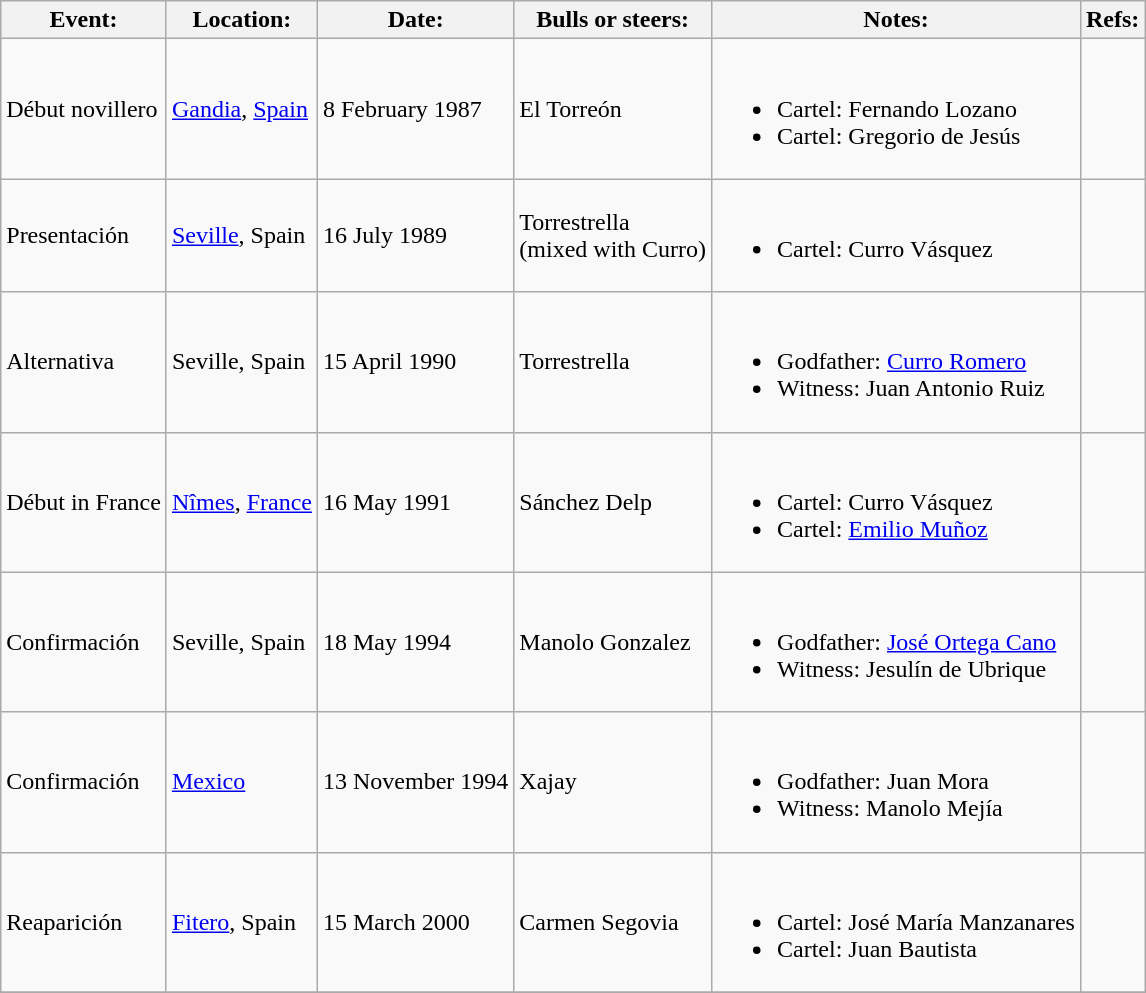<table class="wikitable">
<tr>
<th>Event:</th>
<th>Location:</th>
<th>Date:</th>
<th>Bulls or steers:</th>
<th>Notes:</th>
<th>Refs:</th>
</tr>
<tr>
<td>Début novillero</td>
<td><a href='#'>Gandia</a>, <a href='#'>Spain</a></td>
<td>8 February 1987</td>
<td>El Torreón</td>
<td><br><ul><li>Cartel: Fernando Lozano</li><li>Cartel: Gregorio de Jesús</li></ul></td>
<td></td>
</tr>
<tr>
<td>Presentación</td>
<td><a href='#'>Seville</a>, Spain</td>
<td>16 July 1989</td>
<td>Torrestrella<br>(mixed with Curro)</td>
<td><br><ul><li>Cartel: Curro Vásquez</li></ul></td>
<td></td>
</tr>
<tr>
<td>Alternativa</td>
<td>Seville, Spain</td>
<td>15 April 1990</td>
<td>Torrestrella</td>
<td><br><ul><li>Godfather: <a href='#'>Curro Romero</a></li><li>Witness: Juan Antonio Ruiz</li></ul></td>
<td></td>
</tr>
<tr>
<td>Début in France</td>
<td><a href='#'>Nîmes</a>, <a href='#'>France</a></td>
<td>16 May 1991</td>
<td>Sánchez Delp</td>
<td><br><ul><li>Cartel: Curro Vásquez</li><li>Cartel: <a href='#'>Emilio Muñoz</a></li></ul></td>
<td></td>
</tr>
<tr>
<td>Confirmación</td>
<td>Seville, Spain</td>
<td>18 May 1994</td>
<td>Manolo Gonzalez</td>
<td><br><ul><li>Godfather: <a href='#'>José Ortega Cano</a></li><li>Witness: Jesulín de Ubrique</li></ul></td>
<td></td>
</tr>
<tr>
<td>Confirmación</td>
<td><a href='#'>Mexico</a></td>
<td>13 November 1994</td>
<td>Xajay</td>
<td><br><ul><li>Godfather: Juan Mora</li><li>Witness: Manolo Mejía</li></ul></td>
<td></td>
</tr>
<tr>
<td>Reaparición</td>
<td><a href='#'>Fitero</a>, Spain</td>
<td>15 March 2000</td>
<td>Carmen Segovia</td>
<td><br><ul><li>Cartel: José María Manzanares</li><li>Cartel: Juan Bautista</li></ul></td>
<td></td>
</tr>
<tr>
</tr>
</table>
